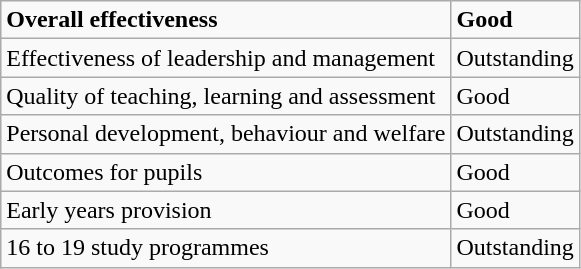<table class="wikitable">
<tr>
<td><strong>Overall effectiveness</strong></td>
<td><strong>Good</strong></td>
</tr>
<tr>
<td>Effectiveness of leadership and management</td>
<td>Outstanding</td>
</tr>
<tr>
<td>Quality of teaching, learning and assessment</td>
<td>Good</td>
</tr>
<tr>
<td>Personal development, behaviour and welfare</td>
<td>Outstanding</td>
</tr>
<tr>
<td>Outcomes for pupils</td>
<td>Good</td>
</tr>
<tr>
<td>Early years provision</td>
<td>Good</td>
</tr>
<tr>
<td>16 to 19 study programmes</td>
<td>Outstanding</td>
</tr>
</table>
